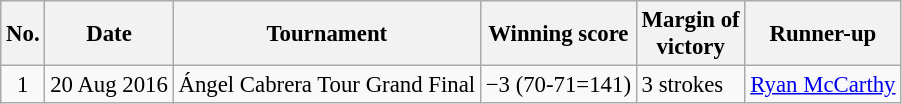<table class="wikitable" style="font-size:95%;">
<tr>
<th>No.</th>
<th>Date</th>
<th>Tournament</th>
<th>Winning score</th>
<th>Margin of<br>victory</th>
<th>Runner-up</th>
</tr>
<tr>
<td align=center>1</td>
<td align=right>20 Aug 2016</td>
<td>Ángel Cabrera Tour Grand Final</td>
<td>−3 (70-71=141)</td>
<td>3 strokes</td>
<td> <a href='#'>Ryan McCarthy</a></td>
</tr>
</table>
